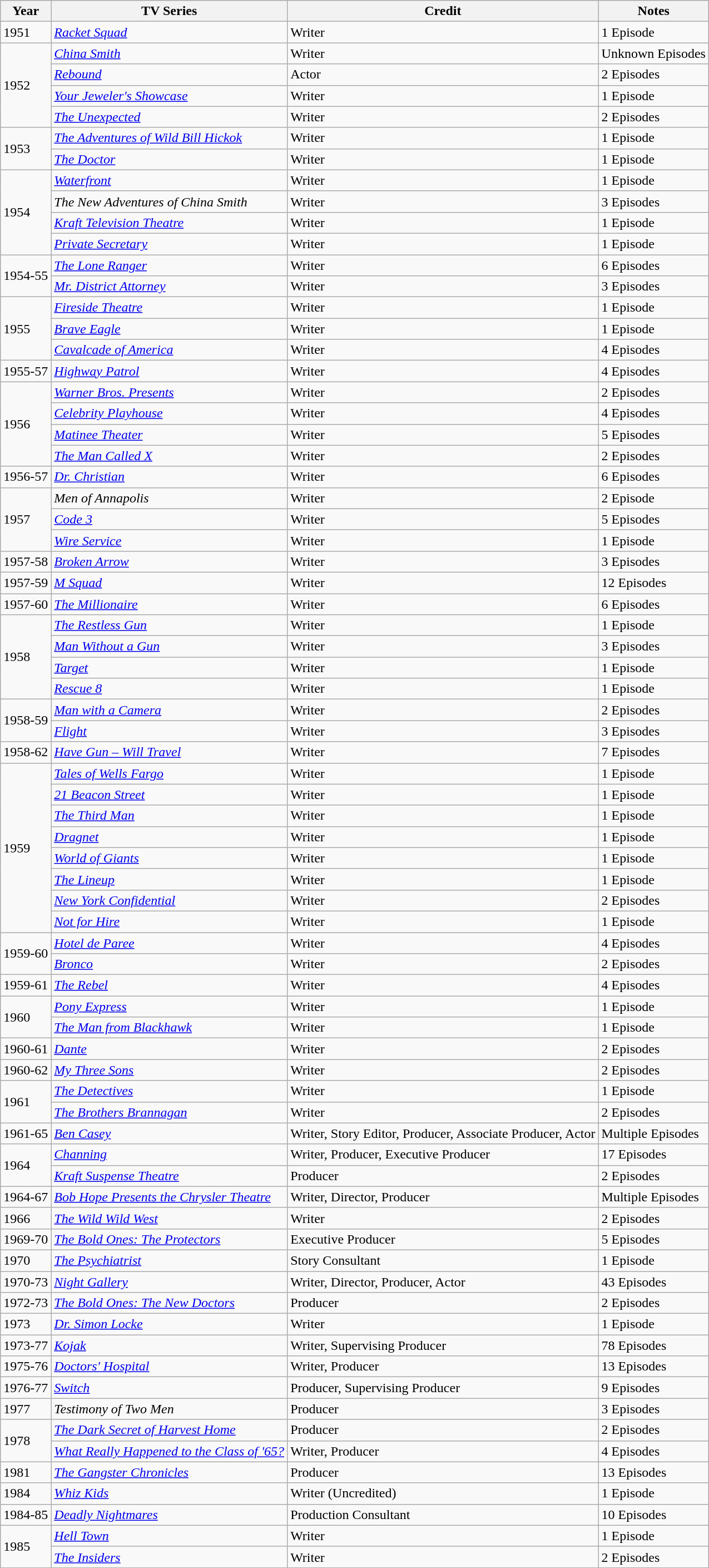<table class="wikitable">
<tr>
<th>Year</th>
<th>TV Series</th>
<th>Credit</th>
<th>Notes</th>
</tr>
<tr>
<td>1951</td>
<td><em><a href='#'>Racket Squad</a></em></td>
<td>Writer</td>
<td>1 Episode</td>
</tr>
<tr>
<td rowspan=4>1952</td>
<td><em><a href='#'>China Smith</a></em></td>
<td>Writer</td>
<td>Unknown Episodes</td>
</tr>
<tr>
<td><em><a href='#'>Rebound</a></em></td>
<td>Actor</td>
<td>2 Episodes</td>
</tr>
<tr>
<td><em><a href='#'>Your Jeweler's Showcase</a></em></td>
<td>Writer</td>
<td>1 Episode</td>
</tr>
<tr>
<td><em><a href='#'>The Unexpected</a></em></td>
<td>Writer</td>
<td>2 Episodes</td>
</tr>
<tr>
<td rowspan=2>1953</td>
<td><em><a href='#'>The Adventures of Wild Bill Hickok</a></em></td>
<td>Writer</td>
<td>1 Episode</td>
</tr>
<tr>
<td><em><a href='#'>The Doctor</a></em></td>
<td>Writer</td>
<td>1 Episode</td>
</tr>
<tr>
<td rowspan=4>1954</td>
<td><em><a href='#'>Waterfront</a></em></td>
<td>Writer</td>
<td>1 Episode</td>
</tr>
<tr>
<td><em>The New Adventures of China Smith</em></td>
<td>Writer</td>
<td>3 Episodes</td>
</tr>
<tr>
<td><em><a href='#'>Kraft Television Theatre</a></em></td>
<td>Writer</td>
<td>1 Episode</td>
</tr>
<tr>
<td><em><a href='#'>Private Secretary</a></em></td>
<td>Writer</td>
<td>1 Episode</td>
</tr>
<tr>
<td rowspan=2>1954-55</td>
<td><em><a href='#'>The Lone Ranger</a></em></td>
<td>Writer</td>
<td>6 Episodes</td>
</tr>
<tr>
<td><em><a href='#'>Mr. District Attorney</a></em></td>
<td>Writer</td>
<td>3 Episodes</td>
</tr>
<tr>
<td rowspan=3>1955</td>
<td><em><a href='#'>Fireside Theatre</a></em></td>
<td>Writer</td>
<td>1 Episode</td>
</tr>
<tr>
<td><em><a href='#'>Brave Eagle</a></em></td>
<td>Writer</td>
<td>1 Episode</td>
</tr>
<tr>
<td><em><a href='#'>Cavalcade of America</a></em></td>
<td>Writer</td>
<td>4 Episodes</td>
</tr>
<tr>
<td>1955-57</td>
<td><em><a href='#'>Highway Patrol</a></em></td>
<td>Writer</td>
<td>4 Episodes</td>
</tr>
<tr>
<td rowspan=4>1956</td>
<td><em><a href='#'>Warner Bros. Presents</a></em></td>
<td>Writer</td>
<td>2 Episodes</td>
</tr>
<tr>
<td><em><a href='#'>Celebrity Playhouse</a></em></td>
<td>Writer</td>
<td>4 Episodes</td>
</tr>
<tr>
<td><em><a href='#'>Matinee Theater</a></em></td>
<td>Writer</td>
<td>5 Episodes</td>
</tr>
<tr>
<td><em><a href='#'>The Man Called X</a></em></td>
<td>Writer</td>
<td>2 Episodes</td>
</tr>
<tr>
<td>1956-57</td>
<td><em><a href='#'>Dr. Christian</a></em></td>
<td>Writer</td>
<td>6 Episodes</td>
</tr>
<tr>
<td rowspan=3>1957</td>
<td><em>Men of Annapolis</em></td>
<td>Writer</td>
<td>2 Episode</td>
</tr>
<tr>
<td><em><a href='#'>Code 3</a></em></td>
<td>Writer</td>
<td>5 Episodes</td>
</tr>
<tr>
<td><em><a href='#'>Wire Service</a></em></td>
<td>Writer</td>
<td>1 Episode</td>
</tr>
<tr>
<td>1957-58</td>
<td><em><a href='#'>Broken Arrow</a></em></td>
<td>Writer</td>
<td>3 Episodes</td>
</tr>
<tr>
<td>1957-59</td>
<td><em><a href='#'>M Squad</a></em></td>
<td>Writer</td>
<td>12 Episodes</td>
</tr>
<tr>
<td>1957-60</td>
<td><em><a href='#'>The Millionaire</a></em></td>
<td>Writer</td>
<td>6 Episodes</td>
</tr>
<tr>
<td rowspan=4>1958</td>
<td><em><a href='#'>The Restless Gun</a></em></td>
<td>Writer</td>
<td>1 Episode</td>
</tr>
<tr>
<td><em><a href='#'>Man Without a Gun</a></em></td>
<td>Writer</td>
<td>3 Episodes</td>
</tr>
<tr>
<td><em><a href='#'>Target</a></em></td>
<td>Writer</td>
<td>1 Episode</td>
</tr>
<tr>
<td><em><a href='#'>Rescue 8</a></em></td>
<td>Writer</td>
<td>1 Episode</td>
</tr>
<tr>
<td rowspan=2>1958-59</td>
<td><em><a href='#'>Man with a Camera</a></em></td>
<td>Writer</td>
<td>2 Episodes</td>
</tr>
<tr>
<td><em><a href='#'>Flight</a></em></td>
<td>Writer</td>
<td>3 Episodes</td>
</tr>
<tr>
<td>1958-62</td>
<td><em><a href='#'>Have Gun – Will Travel</a></em></td>
<td>Writer</td>
<td>7 Episodes</td>
</tr>
<tr>
<td rowspan=8>1959</td>
<td><em><a href='#'>Tales of Wells Fargo</a></em></td>
<td>Writer</td>
<td>1 Episode</td>
</tr>
<tr>
<td><em><a href='#'>21 Beacon Street</a></em></td>
<td>Writer</td>
<td>1 Episode</td>
</tr>
<tr>
<td><em><a href='#'>The Third Man</a></em></td>
<td>Writer</td>
<td>1 Episode</td>
</tr>
<tr>
<td><em><a href='#'>Dragnet</a></em></td>
<td>Writer</td>
<td>1 Episode</td>
</tr>
<tr>
<td><em><a href='#'>World of Giants</a></em></td>
<td>Writer</td>
<td>1 Episode</td>
</tr>
<tr>
<td><em><a href='#'>The Lineup</a></em></td>
<td>Writer</td>
<td>1 Episode</td>
</tr>
<tr>
<td><em><a href='#'>New York Confidential</a></em></td>
<td>Writer</td>
<td>2 Episodes</td>
</tr>
<tr>
<td><em><a href='#'>Not for Hire</a></em></td>
<td>Writer</td>
<td>1 Episode</td>
</tr>
<tr>
<td rowspan=2>1959-60</td>
<td><em><a href='#'>Hotel de Paree</a></em></td>
<td>Writer</td>
<td>4 Episodes</td>
</tr>
<tr>
<td><em><a href='#'>Bronco</a></em></td>
<td>Writer</td>
<td>2 Episodes</td>
</tr>
<tr>
<td>1959-61</td>
<td><em><a href='#'>The Rebel</a></em></td>
<td>Writer</td>
<td>4 Episodes</td>
</tr>
<tr>
<td rowspan=2>1960</td>
<td><em><a href='#'>Pony Express</a></em></td>
<td>Writer</td>
<td>1 Episode</td>
</tr>
<tr>
<td><em><a href='#'>The Man from Blackhawk</a></em></td>
<td>Writer</td>
<td>1 Episode</td>
</tr>
<tr>
<td>1960-61</td>
<td><em><a href='#'>Dante</a></em></td>
<td>Writer</td>
<td>2 Episodes</td>
</tr>
<tr>
<td>1960-62</td>
<td><em><a href='#'>My Three Sons</a></em></td>
<td>Writer</td>
<td>2 Episodes</td>
</tr>
<tr>
<td rowspan=2>1961</td>
<td><em><a href='#'>The Detectives</a></em></td>
<td>Writer</td>
<td>1 Episode</td>
</tr>
<tr>
<td><em><a href='#'>The Brothers Brannagan</a></em></td>
<td>Writer</td>
<td>2 Episodes</td>
</tr>
<tr>
<td>1961-65</td>
<td><em><a href='#'>Ben Casey</a></em></td>
<td>Writer, Story Editor, Producer, Associate Producer, Actor</td>
<td>Multiple Episodes</td>
</tr>
<tr>
<td rowspan=2>1964</td>
<td><em><a href='#'>Channing</a></em></td>
<td>Writer, Producer, Executive Producer</td>
<td>17 Episodes</td>
</tr>
<tr>
<td><em><a href='#'>Kraft Suspense Theatre</a></em></td>
<td>Producer</td>
<td>2 Episodes</td>
</tr>
<tr>
<td>1964-67</td>
<td><em><a href='#'>Bob Hope Presents the Chrysler Theatre</a></em></td>
<td>Writer, Director, Producer</td>
<td>Multiple Episodes</td>
</tr>
<tr>
<td>1966</td>
<td><em><a href='#'>The Wild Wild West</a></em></td>
<td>Writer</td>
<td>2 Episodes</td>
</tr>
<tr>
<td>1969-70</td>
<td><em><a href='#'>The Bold Ones: The Protectors</a></em></td>
<td>Executive Producer</td>
<td>5 Episodes</td>
</tr>
<tr>
<td>1970</td>
<td><em><a href='#'>The Psychiatrist</a></em></td>
<td>Story Consultant</td>
<td>1 Episode</td>
</tr>
<tr>
<td>1970-73</td>
<td><em><a href='#'>Night Gallery</a></em></td>
<td>Writer, Director, Producer, Actor</td>
<td>43 Episodes</td>
</tr>
<tr>
<td>1972-73</td>
<td><em><a href='#'>The Bold Ones: The New Doctors</a></em></td>
<td>Producer</td>
<td>2 Episodes</td>
</tr>
<tr>
<td>1973</td>
<td><em><a href='#'>Dr. Simon Locke</a></em></td>
<td>Writer</td>
<td>1 Episode</td>
</tr>
<tr>
<td>1973-77</td>
<td><em><a href='#'>Kojak</a></em></td>
<td>Writer, Supervising Producer</td>
<td>78 Episodes</td>
</tr>
<tr>
<td>1975-76</td>
<td><em><a href='#'>Doctors' Hospital</a></em></td>
<td>Writer, Producer</td>
<td>13 Episodes</td>
</tr>
<tr>
<td>1976-77</td>
<td><em><a href='#'>Switch</a></em></td>
<td>Producer, Supervising Producer</td>
<td>9 Episodes</td>
</tr>
<tr>
<td>1977</td>
<td><em>Testimony of Two Men </em></td>
<td>Producer</td>
<td>3 Episodes</td>
</tr>
<tr>
<td rowspan=2>1978</td>
<td><em><a href='#'>The Dark Secret of Harvest Home</a></em></td>
<td>Producer</td>
<td>2 Episodes</td>
</tr>
<tr>
<td><em><a href='#'>What Really Happened to the Class of '65?</a></em></td>
<td>Writer, Producer</td>
<td>4 Episodes</td>
</tr>
<tr>
<td>1981</td>
<td><em><a href='#'>The Gangster Chronicles</a></em></td>
<td>Producer</td>
<td>13 Episodes</td>
</tr>
<tr>
<td>1984</td>
<td><em><a href='#'>Whiz Kids</a></em></td>
<td>Writer (Uncredited)</td>
<td>1 Episode</td>
</tr>
<tr>
<td>1984-85</td>
<td><em><a href='#'>Deadly Nightmares</a></em></td>
<td>Production Consultant</td>
<td>10 Episodes</td>
</tr>
<tr>
<td rowspan=2>1985</td>
<td><em><a href='#'>Hell Town</a></em></td>
<td>Writer</td>
<td>1 Episode</td>
</tr>
<tr>
<td><em><a href='#'>The Insiders</a></em></td>
<td>Writer</td>
<td>2 Episodes</td>
</tr>
<tr>
</tr>
</table>
